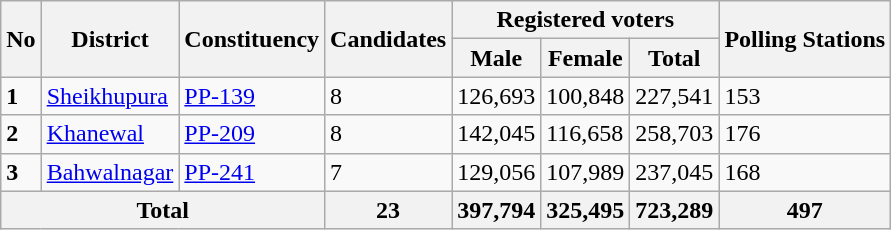<table class="wikitable">
<tr>
<th rowspan="2">No</th>
<th rowspan="2">District</th>
<th rowspan="2">Constituency</th>
<th rowspan="2">Candidates</th>
<th colspan="3">Registered voters</th>
<th rowspan="2">Polling Stations</th>
</tr>
<tr>
<th>Male</th>
<th>Female</th>
<th>Total</th>
</tr>
<tr>
<td><strong>1</strong></td>
<td><a href='#'>Sheikhupura</a></td>
<td><a href='#'>PP-139</a></td>
<td>8</td>
<td>126,693</td>
<td>100,848</td>
<td>227,541</td>
<td>153</td>
</tr>
<tr>
<td><strong>2</strong></td>
<td><a href='#'>Khanewal</a></td>
<td><a href='#'>PP-209</a></td>
<td>8</td>
<td>142,045</td>
<td>116,658</td>
<td>258,703</td>
<td>176</td>
</tr>
<tr>
<td><strong>3</strong></td>
<td><a href='#'>Bahwalnagar</a></td>
<td><a href='#'>PP-241</a></td>
<td>7</td>
<td>129,056</td>
<td>107,989</td>
<td>237,045</td>
<td>168</td>
</tr>
<tr>
<th colspan="3">Total</th>
<th>23</th>
<th>397,794</th>
<th>325,495</th>
<th>723,289</th>
<th>497</th>
</tr>
</table>
